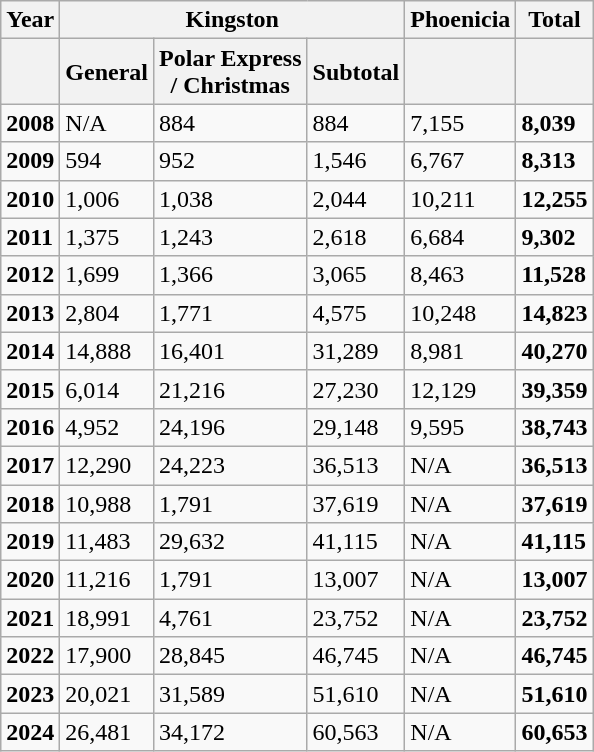<table class="wikitable">
<tr>
<th>Year</th>
<th colspan="3">Kingston</th>
<th>Phoenicia</th>
<th>Total</th>
</tr>
<tr>
<th></th>
<th>General</th>
<th>Polar Express<br>/ Christmas</th>
<th>Subtotal</th>
<th></th>
<th></th>
</tr>
<tr>
<td><strong>2008</strong></td>
<td>N/A</td>
<td>884</td>
<td>884</td>
<td>7,155</td>
<td><strong>8,039</strong></td>
</tr>
<tr>
<td><strong>2009</strong></td>
<td>594</td>
<td>952</td>
<td>1,546</td>
<td>6,767</td>
<td><strong>8,313</strong></td>
</tr>
<tr>
<td><strong>2010</strong></td>
<td>1,006</td>
<td>1,038</td>
<td>2,044</td>
<td>10,211</td>
<td><strong>12,255</strong></td>
</tr>
<tr>
<td><strong>2011</strong></td>
<td>1,375</td>
<td>1,243</td>
<td>2,618</td>
<td>6,684</td>
<td><strong>9,302</strong></td>
</tr>
<tr>
<td><strong>2012</strong></td>
<td>1,699</td>
<td>1,366</td>
<td>3,065</td>
<td>8,463</td>
<td><strong>11,528</strong></td>
</tr>
<tr>
<td><strong>2013</strong></td>
<td>2,804</td>
<td>1,771</td>
<td>4,575</td>
<td>10,248</td>
<td><strong>14,823</strong></td>
</tr>
<tr>
<td><strong>2014</strong></td>
<td>14,888</td>
<td>16,401</td>
<td>31,289</td>
<td>8,981</td>
<td><strong>40,270</strong></td>
</tr>
<tr>
<td><strong>2015</strong></td>
<td>6,014</td>
<td>21,216</td>
<td>27,230</td>
<td>12,129</td>
<td><strong>39,359</strong></td>
</tr>
<tr>
<td><strong>2016</strong></td>
<td>4,952</td>
<td>24,196</td>
<td>29,148</td>
<td>9,595</td>
<td><strong>38,743</strong></td>
</tr>
<tr>
<td><strong>2017</strong></td>
<td>12,290</td>
<td>24,223</td>
<td>36,513</td>
<td>N/A</td>
<td><strong>36,513</strong></td>
</tr>
<tr>
<td><strong>2018</strong></td>
<td>10,988</td>
<td>1,791</td>
<td>37,619</td>
<td>N/A</td>
<td><strong>37,619</strong></td>
</tr>
<tr>
<td><strong>2019</strong></td>
<td>11,483</td>
<td>29,632</td>
<td>41,115</td>
<td>N/A</td>
<td><strong>41,115</strong></td>
</tr>
<tr>
<td><strong>2020</strong></td>
<td>11,216</td>
<td>1,791</td>
<td>13,007</td>
<td>N/A</td>
<td><strong>13,007</strong></td>
</tr>
<tr>
<td><strong>2021</strong></td>
<td>18,991</td>
<td>4,761</td>
<td>23,752</td>
<td>N/A</td>
<td><strong>23,752</strong></td>
</tr>
<tr>
<td><strong>2022</strong></td>
<td>17,900</td>
<td>28,845</td>
<td>46,745</td>
<td>N/A</td>
<td><strong>46,745</strong></td>
</tr>
<tr>
<td><strong>2023</strong></td>
<td>20,021</td>
<td>31,589</td>
<td>51,610</td>
<td>N/A</td>
<td><strong>51,610</strong></td>
</tr>
<tr>
<td><strong>2024</strong></td>
<td>26,481</td>
<td>34,172</td>
<td>60,563</td>
<td>N/A</td>
<td><strong>60,653</strong></td>
</tr>
</table>
